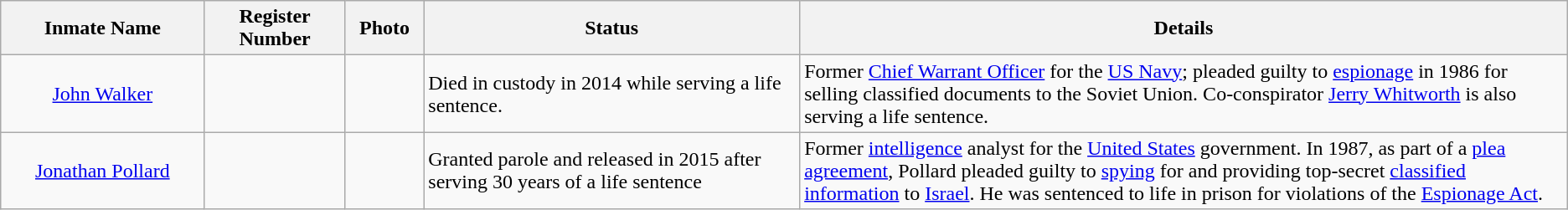<table class="wikitable sortable">
<tr>
<th width="13%">Inmate Name</th>
<th width="9%">Register Number</th>
<th width="5%">Photo</th>
<th width="24%">Status</th>
<th width="54%">Details</th>
</tr>
<tr>
<td style="text-align:center;"><a href='#'>John Walker</a></td>
<td style="text-align:center;"></td>
<td style="text-align:center;"></td>
<td>Died in custody in 2014 while serving a life sentence.</td>
<td>Former <a href='#'>Chief Warrant Officer</a> for the <a href='#'>US Navy</a>; pleaded guilty to <a href='#'>espionage</a> in 1986 for selling classified documents to the Soviet Union. Co-conspirator <a href='#'>Jerry Whitworth</a> is also serving a life sentence.</td>
</tr>
<tr>
<td style="text-align:center;"><a href='#'>Jonathan Pollard</a></td>
<td style="text-align:center;"></td>
<td style="text-align:center;"></td>
<td>Granted parole and released in 2015 after serving 30 years of a life sentence</td>
<td>Former <a href='#'>intelligence</a> analyst for the <a href='#'>United States</a> government. In 1987, as part of a <a href='#'>plea agreement</a>, Pollard pleaded guilty to <a href='#'>spying</a> for and providing top-secret <a href='#'>classified information</a> to <a href='#'>Israel</a>. He was sentenced to life in prison for violations of the <a href='#'>Espionage Act</a>.</td>
</tr>
</table>
